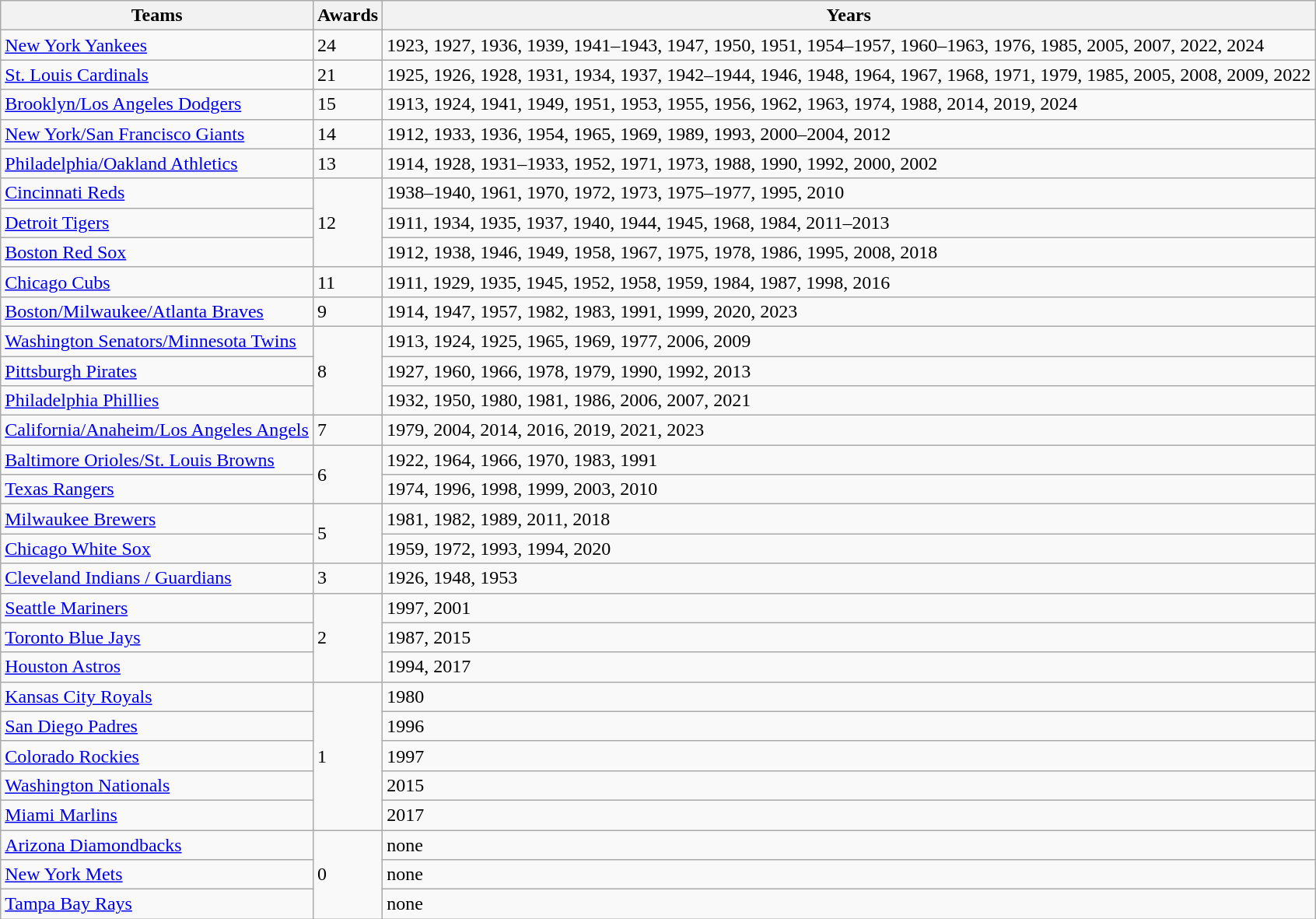<table class="wikitable">
<tr>
<th>Teams</th>
<th>Awards</th>
<th>Years</th>
</tr>
<tr>
<td><a href='#'>New York Yankees</a></td>
<td>24</td>
<td>1923, 1927, 1936, 1939, 1941–1943, 1947, 1950, 1951, 1954–1957, 1960–1963, 1976, 1985, 2005, 2007, 2022, 2024</td>
</tr>
<tr>
<td><a href='#'>St. Louis Cardinals</a></td>
<td>21</td>
<td>1925, 1926, 1928, 1931, 1934, 1937, 1942–1944, 1946, 1948, 1964, 1967, 1968, 1971, 1979, 1985, 2005, 2008, 2009, 2022</td>
</tr>
<tr>
<td><a href='#'>Brooklyn/Los Angeles Dodgers</a></td>
<td>15</td>
<td>1913, 1924, 1941, 1949, 1951, 1953, 1955, 1956, 1962, 1963, 1974, 1988, 2014, 2019, 2024</td>
</tr>
<tr>
<td><a href='#'>New York/San Francisco Giants</a></td>
<td>14</td>
<td>1912, 1933, 1936, 1954, 1965, 1969, 1989, 1993, 2000–2004, 2012</td>
</tr>
<tr>
<td><a href='#'>Philadelphia/Oakland Athletics</a></td>
<td>13</td>
<td>1914, 1928, 1931–1933, 1952, 1971, 1973, 1988, 1990, 1992, 2000, 2002</td>
</tr>
<tr>
<td><a href='#'>Cincinnati Reds</a></td>
<td rowspan=3>12</td>
<td>1938–1940, 1961, 1970, 1972, 1973, 1975–1977, 1995, 2010</td>
</tr>
<tr>
<td><a href='#'>Detroit Tigers</a></td>
<td>1911, 1934, 1935, 1937, 1940, 1944, 1945, 1968, 1984, 2011–2013</td>
</tr>
<tr>
<td><a href='#'>Boston Red Sox</a></td>
<td>1912, 1938, 1946, 1949, 1958, 1967, 1975, 1978, 1986, 1995, 2008, 2018</td>
</tr>
<tr>
<td><a href='#'>Chicago Cubs</a></td>
<td>11</td>
<td>1911, 1929, 1935, 1945, 1952, 1958, 1959, 1984, 1987, 1998, 2016</td>
</tr>
<tr>
<td><a href='#'>Boston/Milwaukee/Atlanta Braves</a></td>
<td>9</td>
<td>1914, 1947, 1957, 1982, 1983, 1991, 1999, 2020, 2023</td>
</tr>
<tr>
<td><a href='#'>Washington Senators/Minnesota Twins</a></td>
<td rowspan="3">8</td>
<td>1913, 1924, 1925, 1965, 1969, 1977, 2006, 2009</td>
</tr>
<tr>
<td><a href='#'>Pittsburgh Pirates</a></td>
<td>1927, 1960, 1966, 1978, 1979, 1990, 1992, 2013</td>
</tr>
<tr>
<td><a href='#'>Philadelphia Phillies</a></td>
<td>1932, 1950, 1980, 1981, 1986, 2006, 2007, 2021</td>
</tr>
<tr>
<td><a href='#'>California/Anaheim/Los Angeles Angels</a></td>
<td>7</td>
<td>1979, 2004, 2014, 2016, 2019, 2021, 2023</td>
</tr>
<tr>
<td><a href='#'>Baltimore Orioles/St. Louis Browns</a></td>
<td rowspan="2">6</td>
<td>1922, 1964, 1966, 1970, 1983, 1991</td>
</tr>
<tr>
<td><a href='#'>Texas Rangers</a></td>
<td>1974, 1996, 1998, 1999, 2003, 2010</td>
</tr>
<tr>
<td><a href='#'>Milwaukee Brewers</a></td>
<td rowspan="2">5</td>
<td>1981, 1982, 1989, 2011, 2018</td>
</tr>
<tr>
<td><a href='#'>Chicago White Sox</a></td>
<td>1959, 1972, 1993, 1994, 2020</td>
</tr>
<tr>
<td><a href='#'>Cleveland Indians / Guardians</a></td>
<td>3</td>
<td>1926, 1948, 1953</td>
</tr>
<tr>
<td><a href='#'>Seattle Mariners</a></td>
<td rowspan=3>2</td>
<td>1997, 2001</td>
</tr>
<tr>
<td><a href='#'>Toronto Blue Jays</a></td>
<td>1987, 2015</td>
</tr>
<tr>
<td><a href='#'>Houston Astros</a></td>
<td>1994, 2017</td>
</tr>
<tr>
<td><a href='#'>Kansas City Royals</a></td>
<td rowspan=5>1</td>
<td>1980</td>
</tr>
<tr>
<td><a href='#'>San Diego Padres</a></td>
<td>1996</td>
</tr>
<tr>
<td><a href='#'>Colorado Rockies</a></td>
<td>1997</td>
</tr>
<tr>
<td><a href='#'>Washington Nationals</a></td>
<td>2015</td>
</tr>
<tr>
<td><a href='#'>Miami Marlins</a></td>
<td>2017</td>
</tr>
<tr>
<td><a href='#'>Arizona Diamondbacks</a></td>
<td rowspan=3>0</td>
<td>none</td>
</tr>
<tr>
<td><a href='#'>New York Mets</a></td>
<td>none</td>
</tr>
<tr>
<td><a href='#'>Tampa Bay Rays</a></td>
<td>none</td>
</tr>
</table>
